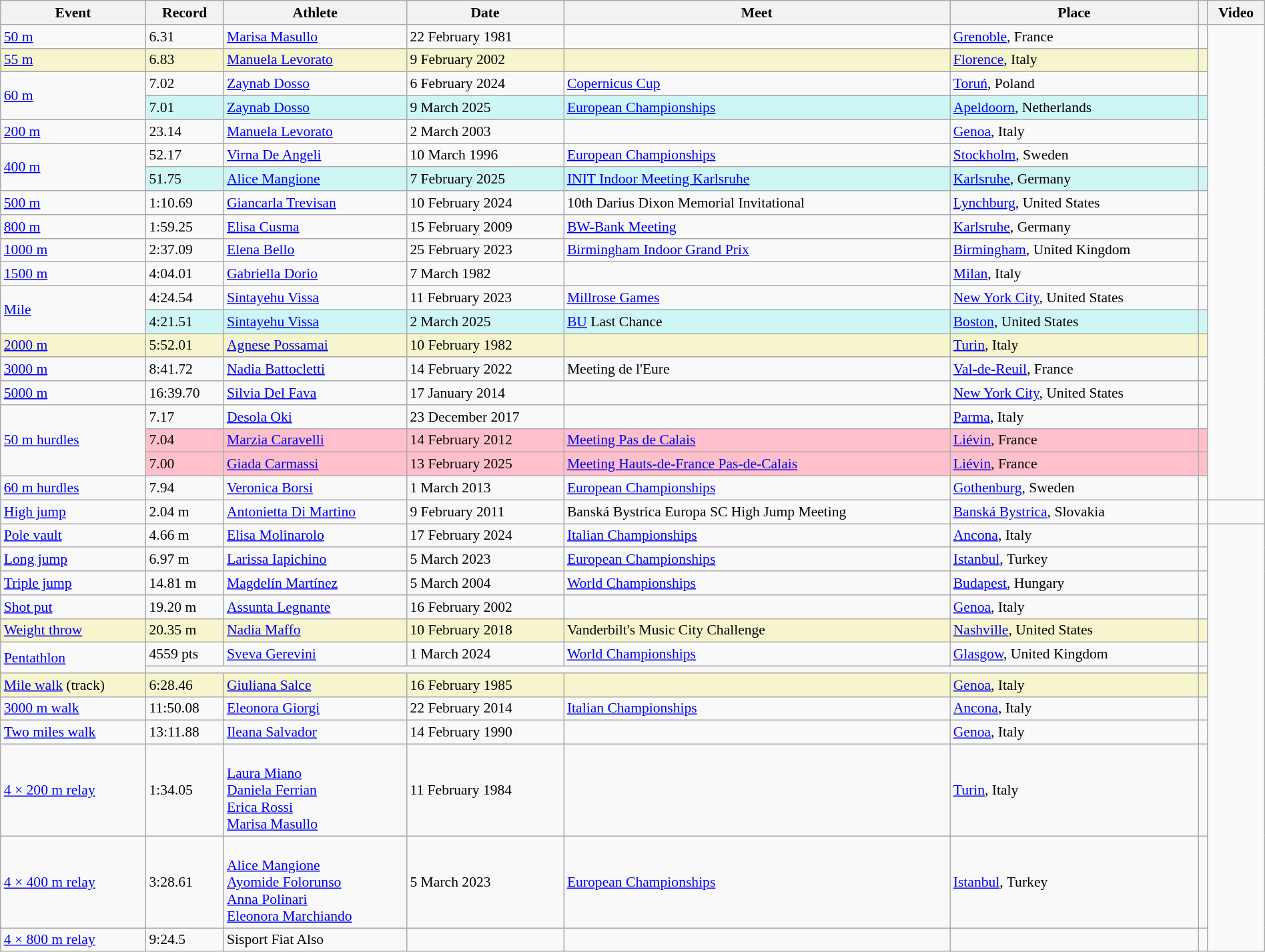<table class="wikitable" style="font-size:90%; width: 100%;">
<tr>
<th>Event</th>
<th>Record</th>
<th>Athlete</th>
<th>Date</th>
<th>Meet</th>
<th>Place</th>
<th></th>
<th>Video</th>
</tr>
<tr>
<td><a href='#'>50 m</a></td>
<td>6.31</td>
<td><a href='#'>Marisa Masullo</a></td>
<td>22 February 1981</td>
<td></td>
<td><a href='#'>Grenoble</a>, France</td>
<td></td>
</tr>
<tr style="background:#f6F5CE;">
<td><a href='#'>55 m</a></td>
<td>6.83</td>
<td><a href='#'>Manuela Levorato</a></td>
<td>9 February 2002</td>
<td></td>
<td><a href='#'>Florence</a>, Italy</td>
<td></td>
</tr>
<tr>
<td rowspan=2><a href='#'>60 m</a></td>
<td>7.02</td>
<td><a href='#'>Zaynab Dosso</a></td>
<td>6 February 2024</td>
<td><a href='#'>Copernicus Cup</a></td>
<td><a href='#'>Toruń</a>, Poland</td>
<td></td>
</tr>
<tr bgcolor="#CEF6F5">
<td>7.01</td>
<td><a href='#'>Zaynab Dosso</a></td>
<td>9 March 2025</td>
<td><a href='#'>European Championships</a></td>
<td><a href='#'>Apeldoorn</a>, Netherlands</td>
<td></td>
</tr>
<tr>
<td><a href='#'>200 m</a></td>
<td>23.14</td>
<td><a href='#'>Manuela Levorato</a></td>
<td>2 March 2003</td>
<td></td>
<td><a href='#'>Genoa</a>, Italy</td>
<td></td>
</tr>
<tr>
<td rowspan=2><a href='#'>400 m</a></td>
<td>52.17</td>
<td><a href='#'>Virna De Angeli</a></td>
<td>10 March 1996</td>
<td><a href='#'>European Championships</a></td>
<td><a href='#'>Stockholm</a>, Sweden</td>
<td></td>
</tr>
<tr bgcolor=#CEF6F5>
<td>51.75</td>
<td><a href='#'>Alice Mangione</a></td>
<td>7 February 2025</td>
<td><a href='#'>INIT Indoor Meeting Karlsruhe</a></td>
<td><a href='#'>Karlsruhe</a>, Germany</td>
<td></td>
</tr>
<tr>
<td><a href='#'>500 m</a></td>
<td>1:10.69</td>
<td><a href='#'>Giancarla Trevisan</a></td>
<td>10 February 2024</td>
<td>10th Darius Dixon Memorial Invitational</td>
<td><a href='#'>Lynchburg</a>, United States</td>
<td></td>
</tr>
<tr>
<td><a href='#'>800 m</a></td>
<td>1:59.25</td>
<td><a href='#'>Elisa Cusma</a></td>
<td>15 February 2009</td>
<td><a href='#'>BW-Bank Meeting</a></td>
<td><a href='#'>Karlsruhe</a>, Germany</td>
<td></td>
</tr>
<tr>
<td><a href='#'>1000 m</a></td>
<td>2:37.09</td>
<td><a href='#'>Elena Bello</a></td>
<td>25 February 2023</td>
<td><a href='#'>Birmingham Indoor Grand Prix</a></td>
<td><a href='#'>Birmingham</a>, United Kingdom</td>
<td></td>
</tr>
<tr>
<td><a href='#'>1500 m</a></td>
<td>4:04.01</td>
<td><a href='#'>Gabriella Dorio</a></td>
<td>7 March 1982</td>
<td></td>
<td><a href='#'>Milan</a>, Italy</td>
<td></td>
</tr>
<tr>
<td rowspan=2><a href='#'>Mile</a></td>
<td>4:24.54</td>
<td><a href='#'>Sintayehu Vissa</a></td>
<td>11 February 2023</td>
<td><a href='#'>Millrose Games</a></td>
<td><a href='#'>New York City</a>, United States</td>
<td></td>
</tr>
<tr bgcolor=#CEF6F5>
<td>4:21.51</td>
<td><a href='#'>Sintayehu Vissa</a></td>
<td>2 March 2025</td>
<td><a href='#'>BU</a> Last Chance</td>
<td><a href='#'>Boston</a>, United States</td>
<td></td>
</tr>
<tr style="background:#f6F5CE;">
<td><a href='#'>2000 m</a></td>
<td>5:52.01</td>
<td><a href='#'>Agnese Possamai</a></td>
<td>10 February 1982</td>
<td></td>
<td><a href='#'>Turin</a>, Italy</td>
<td></td>
</tr>
<tr>
<td><a href='#'>3000 m</a></td>
<td>8:41.72</td>
<td><a href='#'>Nadia Battocletti</a></td>
<td>14 February 2022</td>
<td>Meeting de l'Eure</td>
<td><a href='#'>Val-de-Reuil</a>, France</td>
<td></td>
</tr>
<tr>
<td><a href='#'>5000 m</a></td>
<td>16:39.70</td>
<td><a href='#'>Silvia Del Fava</a></td>
<td>17 January 2014</td>
<td></td>
<td><a href='#'>New York City</a>, United States</td>
<td></td>
</tr>
<tr>
<td rowspan=3><a href='#'>50 m hurdles</a></td>
<td>7.17</td>
<td><a href='#'>Desola Oki</a></td>
<td>23 December 2017</td>
<td></td>
<td><a href='#'>Parma</a>, Italy</td>
<td></td>
</tr>
<tr style="background:pink">
<td>7.04</td>
<td><a href='#'>Marzia Caravelli</a></td>
<td>14 February 2012</td>
<td><a href='#'>Meeting Pas de Calais</a></td>
<td><a href='#'>Liévin</a>, France</td>
<td></td>
</tr>
<tr style="background:pink">
<td>7.00</td>
<td><a href='#'>Giada Carmassi</a></td>
<td>13 February 2025</td>
<td><a href='#'>Meeting Hauts-de-France Pas-de-Calais</a></td>
<td><a href='#'>Liévin</a>, France</td>
<td></td>
</tr>
<tr>
<td><a href='#'>60 m hurdles</a></td>
<td>7.94</td>
<td><a href='#'>Veronica Borsi</a></td>
<td>1 March 2013</td>
<td><a href='#'>European Championships</a></td>
<td><a href='#'>Gothenburg</a>, Sweden</td>
<td></td>
</tr>
<tr>
<td><a href='#'>High jump</a></td>
<td>2.04 m</td>
<td><a href='#'>Antonietta Di Martino</a></td>
<td>9 February 2011</td>
<td>Banská Bystrica Europa SC High Jump Meeting</td>
<td><a href='#'>Banská Bystrica</a>, Slovakia</td>
<td></td>
<td></td>
</tr>
<tr>
<td><a href='#'>Pole vault</a></td>
<td>4.66 m</td>
<td><a href='#'>Elisa Molinarolo</a></td>
<td>17 February 2024</td>
<td><a href='#'>Italian Championships</a></td>
<td><a href='#'>Ancona</a>, Italy</td>
<td></td>
</tr>
<tr>
<td><a href='#'>Long jump</a></td>
<td>6.97 m</td>
<td><a href='#'>Larissa Iapichino</a></td>
<td>5 March 2023</td>
<td><a href='#'>European Championships</a></td>
<td><a href='#'>Istanbul</a>, Turkey</td>
<td></td>
</tr>
<tr>
<td><a href='#'>Triple jump</a></td>
<td>14.81 m</td>
<td><a href='#'>Magdelín Martínez</a></td>
<td>5 March 2004</td>
<td><a href='#'>World Championships</a></td>
<td><a href='#'>Budapest</a>, Hungary</td>
<td></td>
</tr>
<tr>
<td><a href='#'>Shot put</a></td>
<td>19.20 m</td>
<td><a href='#'>Assunta Legnante</a></td>
<td>16 February 2002</td>
<td></td>
<td><a href='#'>Genoa</a>, Italy</td>
<td></td>
</tr>
<tr style="background:#f6F5CE;">
<td><a href='#'>Weight throw</a></td>
<td>20.35 m</td>
<td><a href='#'>Nadia Maffo</a></td>
<td>10 February 2018</td>
<td>Vanderbilt's Music City Challenge</td>
<td><a href='#'>Nashville</a>, United States</td>
<td></td>
</tr>
<tr>
<td rowspan=2><a href='#'>Pentathlon</a></td>
<td>4559 pts</td>
<td><a href='#'>Sveva Gerevini</a></td>
<td>1 March 2024</td>
<td><a href='#'>World Championships</a></td>
<td><a href='#'>Glasgow</a>, United Kingdom</td>
<td></td>
</tr>
<tr>
<td colspan=5></td>
<td></td>
</tr>
<tr style="background:#f6F5CE;">
<td><a href='#'>Mile walk</a> (track)</td>
<td>6:28.46</td>
<td><a href='#'>Giuliana Salce</a></td>
<td>16 February 1985</td>
<td></td>
<td><a href='#'>Genoa</a>, Italy</td>
<td></td>
</tr>
<tr>
<td><a href='#'>3000 m walk</a></td>
<td>11:50.08</td>
<td><a href='#'>Eleonora Giorgi</a></td>
<td>22 February 2014</td>
<td><a href='#'>Italian Championships</a></td>
<td><a href='#'>Ancona</a>, Italy</td>
<td></td>
</tr>
<tr>
<td><a href='#'>Two miles walk</a></td>
<td>13:11.88 </td>
<td><a href='#'>Ileana Salvador</a></td>
<td>14 February 1990</td>
<td></td>
<td><a href='#'>Genoa</a>, Italy</td>
<td></td>
</tr>
<tr>
<td><a href='#'>4 × 200 m relay</a></td>
<td>1:34.05</td>
<td><br><a href='#'>Laura Miano</a><br><a href='#'>Daniela Ferrian</a><br><a href='#'>Erica Rossi</a><br><a href='#'>Marisa Masullo</a></td>
<td>11 February 1984</td>
<td></td>
<td><a href='#'>Turin</a>, Italy</td>
<td></td>
</tr>
<tr>
<td><a href='#'>4 × 400 m relay</a></td>
<td>3:28.61</td>
<td><br><a href='#'>Alice Mangione</a><br><a href='#'>Ayomide Folorunso</a><br><a href='#'>Anna Polinari</a><br><a href='#'>Eleonora Marchiando</a></td>
<td>5 March 2023</td>
<td><a href='#'>European Championships</a></td>
<td><a href='#'>Istanbul</a>, Turkey</td>
<td></td>
</tr>
<tr>
<td><a href='#'>4 × 800 m relay</a></td>
<td>9:24.5</td>
<td>Sisport Fiat Also</td>
<td></td>
<td></td>
<td></td>
<td></td>
</tr>
</table>
